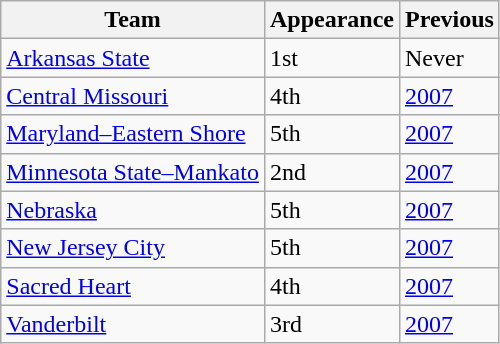<table class="wikitable sortable">
<tr>
<th>Team</th>
<th>Appearance</th>
<th>Previous</th>
</tr>
<tr>
<td><a href='#'>Arkansas State</a></td>
<td>1st</td>
<td>Never</td>
</tr>
<tr>
<td><a href='#'>Central Missouri</a></td>
<td>4th</td>
<td><a href='#'>2007</a></td>
</tr>
<tr>
<td><a href='#'>Maryland–Eastern Shore</a></td>
<td>5th</td>
<td><a href='#'>2007</a></td>
</tr>
<tr>
<td><a href='#'>Minnesota State–Mankato</a></td>
<td>2nd</td>
<td><a href='#'>2007</a></td>
</tr>
<tr>
<td><a href='#'>Nebraska</a></td>
<td>5th</td>
<td><a href='#'>2007</a></td>
</tr>
<tr>
<td><a href='#'>New Jersey City</a></td>
<td>5th</td>
<td><a href='#'>2007</a></td>
</tr>
<tr>
<td><a href='#'>Sacred Heart</a></td>
<td>4th</td>
<td><a href='#'>2007</a></td>
</tr>
<tr>
<td><a href='#'>Vanderbilt</a></td>
<td>3rd</td>
<td><a href='#'>2007</a></td>
</tr>
</table>
